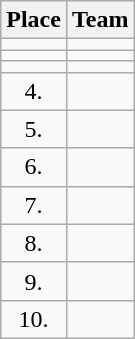<table class="wikitable">
<tr>
<th>Place</th>
<th>Team</th>
</tr>
<tr>
<td align="center"></td>
<td></td>
</tr>
<tr>
<td align="center"></td>
<td></td>
</tr>
<tr>
<td align="center"></td>
<td></td>
</tr>
<tr>
<td align="center">4.</td>
<td></td>
</tr>
<tr>
<td align="center">5.</td>
<td></td>
</tr>
<tr>
<td align="center">6.</td>
<td></td>
</tr>
<tr>
<td align="center">7.</td>
<td></td>
</tr>
<tr>
<td align="center">8.</td>
<td></td>
</tr>
<tr>
<td align="center">9.</td>
<td></td>
</tr>
<tr>
<td align="center">10.</td>
<td></td>
</tr>
</table>
